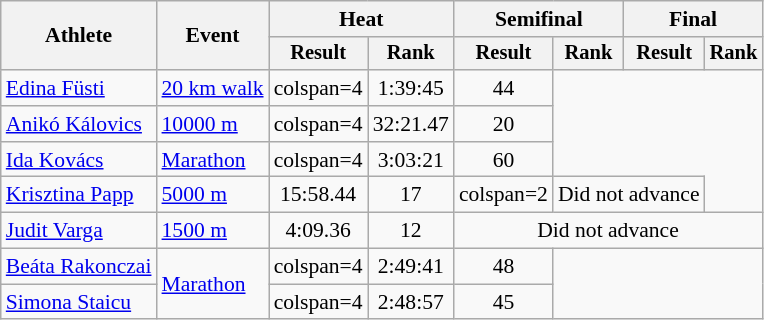<table class=wikitable style="font-size:90%">
<tr>
<th rowspan="2">Athlete</th>
<th rowspan="2">Event</th>
<th colspan="2">Heat</th>
<th colspan="2">Semifinal</th>
<th colspan="2">Final</th>
</tr>
<tr style="font-size:95%">
<th>Result</th>
<th>Rank</th>
<th>Result</th>
<th>Rank</th>
<th>Result</th>
<th>Rank</th>
</tr>
<tr align=center>
<td align=left><a href='#'>Edina Füsti</a></td>
<td align=left><a href='#'>20 km walk</a></td>
<td>colspan=4 </td>
<td>1:39:45</td>
<td>44</td>
</tr>
<tr align=center>
<td align=left><a href='#'>Anikó Kálovics</a></td>
<td align=left><a href='#'>10000 m</a></td>
<td>colspan=4 </td>
<td>32:21.47</td>
<td>20</td>
</tr>
<tr align=center>
<td align=left><a href='#'>Ida Kovács</a></td>
<td align=left><a href='#'>Marathon</a></td>
<td>colspan=4 </td>
<td>3:03:21</td>
<td>60</td>
</tr>
<tr align=center>
<td align=left><a href='#'>Krisztina Papp</a></td>
<td align=left><a href='#'>5000 m</a></td>
<td>15:58.44</td>
<td>17</td>
<td>colspan=2 </td>
<td colspan=2>Did not advance</td>
</tr>
<tr align=center>
<td align=left><a href='#'>Judit Varga</a></td>
<td align=left><a href='#'>1500 m</a></td>
<td>4:09.36</td>
<td>12</td>
<td colspan=4>Did not advance</td>
</tr>
<tr align=center>
<td align=left><a href='#'>Beáta Rakonczai</a></td>
<td align=left rowspan=2><a href='#'>Marathon</a></td>
<td>colspan=4 </td>
<td>2:49:41</td>
<td>48</td>
</tr>
<tr align=center>
<td align=left><a href='#'>Simona Staicu</a></td>
<td>colspan=4 </td>
<td>2:48:57</td>
<td>45</td>
</tr>
</table>
